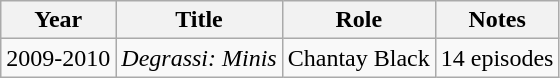<table class="wikitable">
<tr>
<th>Year</th>
<th>Title</th>
<th>Role</th>
<th>Notes</th>
</tr>
<tr>
<td>2009-2010</td>
<td><em>Degrassi: Minis</em></td>
<td>Chantay Black</td>
<td>14 episodes</td>
</tr>
</table>
